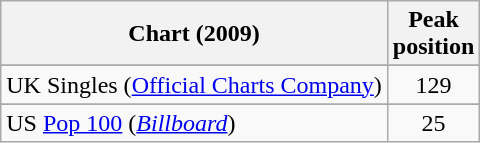<table class="wikitable sortable">
<tr>
<th align="left">Chart (2009)</th>
<th align="center">Peak<br>position</th>
</tr>
<tr>
</tr>
<tr>
</tr>
<tr>
<td>UK Singles (<a href='#'>Official Charts Company</a>)</td>
<td align="center">129</td>
</tr>
<tr>
</tr>
<tr>
</tr>
<tr>
<td align="left">US <a href='#'>Pop 100</a> (<a href='#'><em>Billboard</em></a>)</td>
<td align="center">25</td>
</tr>
</table>
